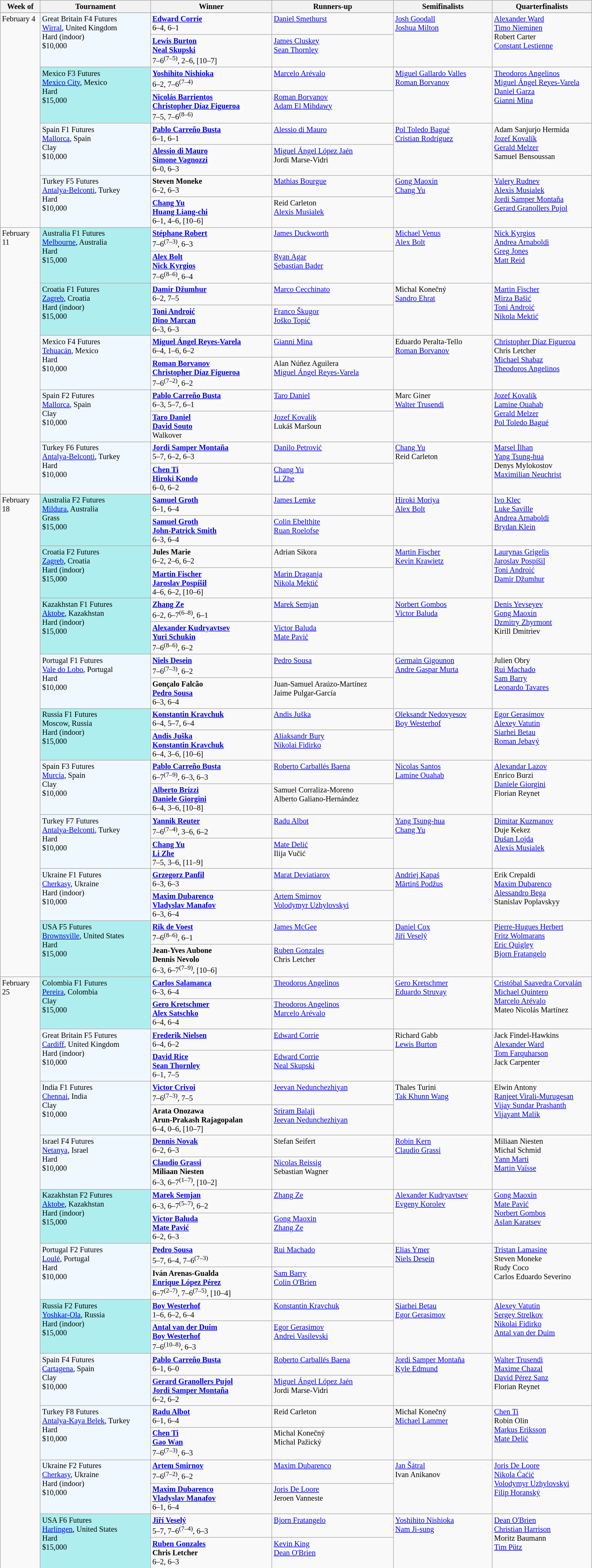<table class="wikitable" style="font-size:85%;">
<tr>
<th width="65">Week of</th>
<th style="width:190px;">Tournament</th>
<th style="width:210px;">Winner</th>
<th style="width:210px;">Runners-up</th>
<th style="width:170px;">Semifinalists</th>
<th style="width:170px;">Quarterfinalists</th>
</tr>
<tr valign=top>
</tr>
<tr valign=top>
<td rowspan=8>February 4</td>
<td rowspan=2 style="background:#f0f8ff;">Great Britain F4 Futures<br> <a href='#'>Wirral</a>, United Kingdom<br>Hard (indoor)<br>$10,000</td>
<td> <strong><a href='#'>Edward Corrie</a></strong><br>6–4, 6–1</td>
<td> <a href='#'>Daniel Smethurst</a></td>
<td rowspan=2> <a href='#'>Josh Goodall</a><br> <a href='#'>Joshua Milton</a></td>
<td rowspan=2> <a href='#'>Alexander Ward</a><br> <a href='#'>Timo Nieminen</a><br> Robert Carter<br> <a href='#'>Constant Lestienne</a></td>
</tr>
<tr valign=top>
<td> <strong><a href='#'>Lewis Burton</a></strong><br> <strong><a href='#'>Neal Skupski</a></strong><br>7–6<sup>(7–5)</sup>, 2–6, [10–7]</td>
<td> <a href='#'>James Cluskey</a><br> <a href='#'>Sean Thornley</a></td>
</tr>
<tr valign=top>
<td rowspan=2 style="background:#afeeee;">Mexico F3 Futures<br> <a href='#'>Mexico City</a>, Mexico<br>Hard<br>$15,000</td>
<td> <strong><a href='#'>Yoshihito Nishioka</a></strong><br>6–2, 7–6<sup>(7–4)</sup></td>
<td> <a href='#'>Marcelo Arévalo</a></td>
<td rowspan=2> <a href='#'>Miguel Gallardo Valles</a><br> <a href='#'>Roman Borvanov</a></td>
<td rowspan=2> <a href='#'>Theodoros Angelinos</a><br> <a href='#'>Miguel Ángel Reyes-Varela</a><br> <a href='#'>Daniel Garza</a><br> <a href='#'>Gianni Mina</a></td>
</tr>
<tr valign=top>
<td> <strong><a href='#'>Nicolás Barrientos</a></strong><br> <strong><a href='#'>Christopher Díaz Figueroa</a></strong><br>7–5, 7–6<sup>(8–6)</sup></td>
<td> <a href='#'>Roman Borvanov</a><br> <a href='#'>Adam El Mihdawy</a></td>
</tr>
<tr valign=top>
<td rowspan=2 style="background:#f0f8ff;">Spain F1 Futures<br> <a href='#'>Mallorca</a>, Spain<br>Clay<br>$10,000</td>
<td> <strong><a href='#'>Pablo Carreño Busta</a></strong><br>6–1, 6–1</td>
<td> <a href='#'>Alessio di Mauro</a></td>
<td rowspan=2> <a href='#'>Pol Toledo Bagué</a><br> <a href='#'>Cristian Rodríguez</a></td>
<td rowspan=2> Adam Sanjurjo Hermida<br> <a href='#'>Jozef Kovalík</a><br> <a href='#'>Gerald Melzer</a><br> Samuel Bensoussan</td>
</tr>
<tr valign=top>
<td> <strong><a href='#'>Alessio di Mauro</a></strong><br> <strong><a href='#'>Simone Vagnozzi</a></strong><br>6–0, 6–3</td>
<td> <a href='#'>Miguel Ángel López Jaén</a><br> Jordi Marse-Vidri</td>
</tr>
<tr valign=top>
<td rowspan=2 style="background:#f0f8ff;">Turkey F5 Futures<br> <a href='#'>Antalya-Belconti</a>, Turkey<br>Hard<br>$10,000</td>
<td> <strong>Steven Moneke</strong><br>6–2, 6–3</td>
<td> <a href='#'>Mathias Bourgue</a></td>
<td rowspan=2> <a href='#'>Gong Maoxin</a><br> <a href='#'>Chang Yu</a></td>
<td rowspan=2> <a href='#'>Valery Rudnev</a><br> <a href='#'>Alexis Musialek</a><br> <a href='#'>Jordi Samper Montaña</a><br> <a href='#'>Gerard Granollers Pujol</a></td>
</tr>
<tr valign=top>
<td> <strong><a href='#'>Chang Yu</a></strong><br> <strong><a href='#'>Huang Liang-chi</a></strong><br>6–1, 4–6, [10–6]</td>
<td> Reid Carleton<br> <a href='#'>Alexis Musialek</a></td>
</tr>
<tr valign=top>
<td rowspan=10>February 11</td>
<td rowspan=2 style="background:#afeeee;">Australia F1 Futures<br> <a href='#'>Melbourne</a>, Australia<br>Hard<br>$15,000</td>
<td> <strong><a href='#'>Stéphane Robert</a></strong><br>7–6<sup>(7–3)</sup>, 6–3</td>
<td> <a href='#'>James Duckworth</a></td>
<td rowspan=2> <a href='#'>Michael Venus</a><br> <a href='#'>Alex Bolt</a></td>
<td rowspan=2> <a href='#'>Nick Kyrgios</a><br> <a href='#'>Andrea Arnaboldi</a><br> <a href='#'>Greg Jones</a><br> <a href='#'>Matt Reid</a></td>
</tr>
<tr valign=top>
<td> <strong><a href='#'>Alex Bolt</a></strong><br> <strong><a href='#'>Nick Kyrgios</a></strong><br>7–6<sup>(8–6)</sup>, 6–4</td>
<td> <a href='#'>Ryan Agar</a><br> <a href='#'>Sebastian Bader</a></td>
</tr>
<tr valign=top>
<td rowspan=2 style="background:#afeeee;">Croatia F1 Futures<br> <a href='#'>Zagreb</a>, Croatia<br>Hard (indoor)<br>$15,000</td>
<td> <strong><a href='#'>Damir Džumhur</a></strong><br>6–2, 7–5</td>
<td> <a href='#'>Marco Cecchinato</a></td>
<td rowspan=2> Michal Konečný<br> <a href='#'>Sandro Ehrat</a></td>
<td rowspan=2> <a href='#'>Martin Fischer</a><br> <a href='#'>Mirza Bašić</a><br> <a href='#'>Toni Androić</a><br> <a href='#'>Nikola Mektić</a></td>
</tr>
<tr valign=top>
<td> <strong><a href='#'>Toni Androić</a></strong><br> <strong><a href='#'>Dino Marcan</a></strong><br>6–3, 6–3</td>
<td> <a href='#'>Franco Škugor</a><br> <a href='#'>Joško Topić</a></td>
</tr>
<tr valign=top>
<td rowspan=2 style="background:#f0f8ff;">Mexico F4 Futures<br> <a href='#'>Tehuacán</a>, Mexico<br>Hard<br>$10,000</td>
<td> <strong><a href='#'>Miguel Ángel Reyes-Varela</a></strong><br>6–4, 1–6, 6–2</td>
<td> <a href='#'>Gianni Mina</a></td>
<td rowspan=2> Eduardo Peralta-Tello<br> <a href='#'>Roman Borvanov</a></td>
<td rowspan=2> <a href='#'>Christopher Díaz Figueroa</a><br> Chris Letcher<br> <a href='#'>Michael Shabaz</a><br> <a href='#'>Theodoros Angelinos</a></td>
</tr>
<tr valign=top>
<td> <strong><a href='#'>Roman Borvanov</a></strong><br> <strong><a href='#'>Christopher Díaz Figueroa</a></strong><br>7–6<sup>(7–2)</sup>, 6–2</td>
<td> Alan Núñez Aguilera<br> <a href='#'>Miguel Ángel Reyes-Varela</a></td>
</tr>
<tr valign=top>
<td rowspan=2 style="background:#f0f8ff;">Spain F2 Futures<br> <a href='#'>Mallorca</a>, Spain<br>Clay<br>$10,000</td>
<td> <strong><a href='#'>Pablo Carreño Busta</a></strong><br>6–3, 5–7, 6–1</td>
<td> <a href='#'>Taro Daniel</a></td>
<td rowspan=2> Marc Giner<br> <a href='#'>Walter Trusendi</a></td>
<td rowspan=2> <a href='#'>Jozef Kovalík</a><br> <a href='#'>Lamine Ouahab</a><br> <a href='#'>Gerald Melzer</a><br> <a href='#'>Pol Toledo Bagué</a></td>
</tr>
<tr valign=top>
<td> <strong><a href='#'>Taro Daniel</a></strong><br> <strong><a href='#'>David Souto</a></strong><br>Walkover</td>
<td> <a href='#'>Jozef Kovalík</a><br> Lukáš Maršoun</td>
</tr>
<tr valign=top>
<td rowspan=2 style="background:#f0f8ff;">Turkey F6 Futures<br> <a href='#'>Antalya-Belconti</a>, Turkey<br>Hard<br>$10,000</td>
<td> <strong><a href='#'>Jordi Samper Montaña</a></strong><br>5–7, 6–2, 6–3</td>
<td> <a href='#'>Danilo Petrović</a></td>
<td rowspan=2> <a href='#'>Chang Yu</a><br> Reid Carleton</td>
<td rowspan=2> <a href='#'>Marsel İlhan</a><br> <a href='#'>Yang Tsung-hua</a><br> Denys Mylokostov<br> <a href='#'>Maximilian Neuchrist</a></td>
</tr>
<tr valign=top>
<td> <strong><a href='#'>Chen Ti</a></strong><br> <strong><a href='#'>Hiroki Kondo</a></strong><br>6–0, 6–2</td>
<td> <a href='#'>Chang Yu</a><br> <a href='#'>Li Zhe</a></td>
</tr>
<tr valign=top>
<td rowspan=18>February 18</td>
<td rowspan=2 style="background:#afeeee;">Australia F2 Futures<br> <a href='#'>Mildura</a>, Australia<br>Grass<br>$15,000</td>
<td> <strong><a href='#'>Samuel Groth</a></strong><br>6–1, 6–4</td>
<td> <a href='#'>James Lemke</a></td>
<td rowspan=2> <a href='#'>Hiroki Moriya</a><br> <a href='#'>Alex Bolt</a></td>
<td rowspan=2> <a href='#'>Ivo Klec</a><br> <a href='#'>Luke Saville</a><br> <a href='#'>Andrea Arnaboldi</a><br> <a href='#'>Brydan Klein</a></td>
</tr>
<tr valign=top>
<td> <strong><a href='#'>Samuel Groth</a></strong><br> <strong><a href='#'>John-Patrick Smith</a></strong><br>6–3, 6–4</td>
<td> <a href='#'>Colin Ebelthite</a><br> <a href='#'>Ruan Roelofse</a></td>
</tr>
<tr valign=top>
<td rowspan=2 style="background:#afeeee;">Croatia F2 Futures<br> <a href='#'>Zagreb</a>, Croatia<br>Hard (indoor)<br>$15,000</td>
<td> <strong>Jules Marie</strong><br>6–2, 2–6, 6–2</td>
<td> Adrian Sikora</td>
<td rowspan=2> <a href='#'>Martin Fischer</a><br> <a href='#'>Kevin Krawietz</a></td>
<td rowspan=2> <a href='#'>Laurynas Grigelis</a><br> <a href='#'>Jaroslav Pospíšil</a><br> <a href='#'>Toni Androić</a><br> <a href='#'>Damir Džumhur</a></td>
</tr>
<tr valign=top>
<td> <strong><a href='#'>Martin Fischer</a></strong><br> <strong><a href='#'>Jaroslav Pospíšil</a></strong><br>4–6, 6–2, [10–6]</td>
<td> <a href='#'>Marin Draganja</a><br> <a href='#'>Nikola Mektić</a></td>
</tr>
<tr valign=top>
<td rowspan=2 style="background:#afeeee;">Kazakhstan F1 Futures<br> <a href='#'>Aktobe</a>, Kazakhstan<br>Hard (indoor)<br>$15,000</td>
<td> <strong><a href='#'>Zhang Ze</a></strong><br>6–2, 6–7<sup>(6–8)</sup>, 6–1</td>
<td> <a href='#'>Marek Semjan</a></td>
<td rowspan=2> <a href='#'>Norbert Gombos</a><br> <a href='#'>Victor Baluda</a></td>
<td rowspan=2> <a href='#'>Denis Yevseyev</a><br> <a href='#'>Gong Maoxin</a><br> <a href='#'>Dzmitry Zhyrmont</a><br> Kirill Dmitriev</td>
</tr>
<tr valign=top>
<td> <strong><a href='#'>Alexander Kudryavtsev</a></strong><br> <strong><a href='#'>Yuri Schukin</a></strong><br>7–6<sup>(8–6)</sup>, 6–2</td>
<td> <a href='#'>Victor Baluda</a><br> <a href='#'>Mate Pavić</a></td>
</tr>
<tr valign=top>
<td rowspan=2 style="background:#f0f8ff;">Portugal F1 Futures<br> <a href='#'>Vale do Lobo</a>, Portugal<br>Hard<br>$10,000</td>
<td> <strong><a href='#'>Niels Desein</a></strong><br>7–6<sup>(7–3)</sup>, 6–2</td>
<td> <a href='#'>Pedro Sousa</a></td>
<td rowspan=2> <a href='#'>Germain Gigounon</a><br> <a href='#'>Andre Gaspar Murta</a></td>
<td rowspan=2> Julien Obry<br> <a href='#'>Rui Machado</a><br> <a href='#'>Sam Barry</a><br> <a href='#'>Leonardo Tavares</a></td>
</tr>
<tr valign=top>
<td> <strong>Gonçalo Falcão</strong><br> <strong><a href='#'>Pedro Sousa</a></strong><br>6–3, 6–4</td>
<td> Juan-Samuel Araúzo-Martínez<br> Jaime Pulgar-García</td>
</tr>
<tr valign=top>
<td rowspan=2 style="background:#afeeee;">Russia F1 Futures<br> Moscow, Russia<br>Hard (indoor)<br>$15,000</td>
<td> <strong><a href='#'>Konstantin Kravchuk</a></strong><br>6–4, 5–7, 6–4</td>
<td> <a href='#'>Andis Juška</a></td>
<td rowspan=2> <a href='#'>Oleksandr Nedovyesov</a><br> <a href='#'>Boy Westerhof</a></td>
<td rowspan=2> <a href='#'>Egor Gerasimov</a><br> <a href='#'>Alexey Vatutin</a><br> <a href='#'>Siarhei Betau</a><br> <a href='#'>Roman Jebavý</a></td>
</tr>
<tr valign=top>
<td> <strong><a href='#'>Andis Juška</a></strong><br> <strong><a href='#'>Konstantin Kravchuk</a></strong><br>6–4, 3–6, [10–6]</td>
<td> <a href='#'>Aliaksandr Bury</a><br> <a href='#'>Nikolai Fidirko</a></td>
</tr>
<tr valign=top>
<td rowspan=2 style="background:#f0f8ff;">Spain F3 Futures<br> <a href='#'>Murcia</a>, Spain<br>Clay<br>$10,000</td>
<td> <strong><a href='#'>Pablo Carreño Busta</a></strong><br>6–7<sup>(7–9)</sup>, 6–3, 6–3</td>
<td> <a href='#'>Roberto Carballés Baena</a></td>
<td rowspan=2> <a href='#'>Nicolas Santos</a><br> <a href='#'>Lamine Ouahab</a></td>
<td rowspan=2> <a href='#'>Alexandar Lazov</a><br> Enrico Burzi<br> <a href='#'>Daniele Giorgini</a><br> Florian Reynet</td>
</tr>
<tr valign=top>
<td> <strong><a href='#'>Alberto Brizzi</a></strong><br> <strong><a href='#'>Daniele Giorgini</a></strong><br>6–4, 3–6, [10–8]</td>
<td> Samuel Corraliza-Moreno<br> Alberto Galiano-Hernández</td>
</tr>
<tr valign=top>
<td rowspan=2 style="background:#f0f8ff;">Turkey F7 Futures<br> <a href='#'>Antalya-Belconti</a>, Turkey<br>Hard<br>$10,000</td>
<td> <strong><a href='#'>Yannik Reuter</a></strong><br>7–6<sup>(7–4)</sup>, 3–6, 6–2</td>
<td> <a href='#'>Radu Albot</a></td>
<td rowspan=2> <a href='#'>Yang Tsung-hua</a><br> <a href='#'>Chang Yu</a></td>
<td rowspan=2> <a href='#'>Dimitar Kuzmanov</a><br> Duje Kekez<br> <a href='#'>Dušan Lojda</a><br> <a href='#'>Alexis Musialek</a></td>
</tr>
<tr valign=top>
<td> <strong><a href='#'>Chang Yu</a></strong><br> <strong><a href='#'>Li Zhe</a></strong><br>7–5, 3–6, [11–9]</td>
<td> <a href='#'>Mate Delić</a><br> Ilija Vučić</td>
</tr>
<tr valign=top>
<td rowspan=2 style="background:#f0f8ff;">Ukraine F1 Futures<br> <a href='#'>Cherkasy</a>, Ukraine<br>Hard (indoor)<br>$10,000</td>
<td> <strong><a href='#'>Grzegorz Panfil</a></strong><br>6–3, 6–3</td>
<td> <a href='#'>Marat Deviatiarov</a></td>
<td rowspan=2> <a href='#'>Andriej Kapaś</a><br> <a href='#'>Mārtiņš Podžus</a></td>
<td rowspan=2> Erik Crepaldi<br> <a href='#'>Maxim Dubarenco</a><br> <a href='#'>Alessandro Bega</a><br> Stanislav Poplavskyy</td>
</tr>
<tr valign=top>
<td> <strong><a href='#'>Maxim Dubarenco</a></strong><br> <strong><a href='#'>Vladyslav Manafov</a></strong><br>6–3, 6–4</td>
<td> <a href='#'>Artem Smirnov</a><br> <a href='#'>Volodymyr Uzhylovskyi</a></td>
</tr>
<tr valign=top>
<td rowspan=2 style="background:#afeeee;">USA F5 Futures<br> <a href='#'>Brownsville</a>, United States<br>Hard<br>$15,000</td>
<td> <strong><a href='#'>Rik de Voest</a></strong><br>7–6<sup>(8–6)</sup>, 6–1</td>
<td> <a href='#'>James McGee</a></td>
<td rowspan=2> <a href='#'>Daniel Cox</a><br> <a href='#'>Jiří Veselý</a></td>
<td rowspan=2> <a href='#'>Pierre-Hugues Herbert</a><br> <a href='#'>Fritz Wolmarans</a><br> <a href='#'>Eric Quigley</a><br> <a href='#'>Bjorn Fratangelo</a></td>
</tr>
<tr valign=top>
<td> <strong>Jean-Yves Aubone</strong><br> <strong>Dennis Nevolo</strong><br>6–3, 6–7<sup>(7–9)</sup>, [10–6]</td>
<td> <a href='#'>Ruben Gonzales</a><br> Chris Letcher</td>
</tr>
<tr valign=top>
<td rowspan=22>February 25</td>
<td rowspan=2 style="background:#afeeee;">Colombia F1 Futures<br> <a href='#'>Pereira</a>, Colombia<br>Clay<br>$15,000</td>
<td> <strong><a href='#'>Carlos Salamanca</a></strong><br>6–3, 6–4</td>
<td> <a href='#'>Theodoros Angelinos</a></td>
<td rowspan=2> <a href='#'>Gero Kretschmer</a><br> <a href='#'>Eduardo Struvay</a></td>
<td rowspan=2> <a href='#'>Cristóbal Saavedra Corvalán</a><br> <a href='#'>Michael Quintero</a><br> <a href='#'>Marcelo Arévalo</a><br> Mateo Nicolás Martínez</td>
</tr>
<tr valign=top>
<td> <strong><a href='#'>Gero Kretschmer</a></strong><br> <strong><a href='#'>Alex Satschko</a></strong><br>6–4, 6–4</td>
<td> <a href='#'>Theodoros Angelinos</a><br> <a href='#'>Marcelo Arévalo</a></td>
</tr>
<tr valign=top>
<td rowspan=2 style="background:#f0f8ff;">Great Britain F5 Futures<br> <a href='#'>Cardiff</a>, United Kingdom<br>Hard (indoor)<br>$10,000</td>
<td> <strong><a href='#'>Frederik Nielsen</a></strong><br>6–4, 6–2</td>
<td> <a href='#'>Edward Corrie</a></td>
<td rowspan=2> Richard Gabb<br> <a href='#'>Lewis Burton</a></td>
<td rowspan=2> Jack Findel-Hawkins<br> <a href='#'>Alexander Ward</a><br> <a href='#'>Tom Farquharson</a><br> Jack Carpenter</td>
</tr>
<tr valign=top>
<td> <strong><a href='#'>David Rice</a></strong><br> <strong><a href='#'>Sean Thornley</a></strong><br>6–1, 7–5</td>
<td> <a href='#'>Edward Corrie</a><br> <a href='#'>Neal Skupski</a></td>
</tr>
<tr valign=top>
<td rowspan=2 style="background:#f0f8ff;">India F1 Futures<br> <a href='#'>Chennai</a>, India<br>Clay<br>$10,000</td>
<td> <strong><a href='#'>Victor Crivoi</a></strong><br>7–6<sup>(7–3)</sup>, 7–5</td>
<td> <a href='#'>Jeevan Nedunchezhiyan</a></td>
<td rowspan=2> Thales Turini<br> <a href='#'>Tak Khunn Wang</a></td>
<td rowspan=2> Elwin Antony<br> <a href='#'>Ranjeet Virali-Murugesan</a><br> <a href='#'>Vijay Sundar Prashanth</a><br> <a href='#'>Vijayant Malik</a></td>
</tr>
<tr valign=top>
<td> <strong>Arata Onozawa</strong><br> <strong>Arun-Prakash Rajagopalan</strong><br>6–4, 0–6, [10–7]</td>
<td> <a href='#'>Sriram Balaji</a><br> <a href='#'>Jeevan Nedunchezhiyan</a></td>
</tr>
<tr valign=top>
<td rowspan=2 style="background:#f0f8ff;">Israel F4 Futures<br> <a href='#'>Netanya</a>, Israel<br>Hard<br>$10,000</td>
<td> <strong><a href='#'>Dennis Novak</a></strong><br>6–2, 6–3</td>
<td> Stefan Seifert</td>
<td rowspan=2> <a href='#'>Robin Kern</a><br> <a href='#'>Claudio Grassi</a></td>
<td rowspan=2> Miliaan Niesten<br> Michal Schmid<br> <a href='#'>Yann Marti</a><br> <a href='#'>Martin Vaïsse</a></td>
</tr>
<tr valign=top>
<td> <strong><a href='#'>Claudio Grassi</a></strong><br> <strong>Miliaan Niesten</strong><br>6–3, 6–7<sup>(1–7)</sup>, [10–2]</td>
<td> <a href='#'>Nicolas Reissig</a><br> Sebastian Wagner</td>
</tr>
<tr valign=top>
<td rowspan=2 style="background:#afeeee;">Kazakhstan F2 Futures<br> <a href='#'>Aktobe</a>, Kazakhstan<br>Hard (indoor)<br>$15,000</td>
<td> <strong><a href='#'>Marek Semjan</a></strong><br>6–3, 6–7<sup>(5–7)</sup>, 6–2</td>
<td> <a href='#'>Zhang Ze</a></td>
<td rowspan=2> <a href='#'>Alexander Kudryavtsev</a><br> <a href='#'>Evgeny Korolev</a></td>
<td rowspan=2> <a href='#'>Gong Maoxin</a><br> <a href='#'>Mate Pavić</a><br> <a href='#'>Norbert Gombos</a><br> <a href='#'>Aslan Karatsev</a></td>
</tr>
<tr valign=top>
<td> <strong><a href='#'>Victor Baluda</a></strong><br> <strong><a href='#'>Mate Pavić</a></strong><br>6–2, 6–3</td>
<td> <a href='#'>Gong Maoxin</a><br> <a href='#'>Zhang Ze</a></td>
</tr>
<tr valign=top>
<td rowspan=2 style="background:#f0f8ff;">Portugal F2 Futures<br> <a href='#'>Loulé</a>, Portugal<br>Hard<br>$10,000</td>
<td> <strong><a href='#'>Pedro Sousa</a></strong><br>5–7, 6–4, 7–6<sup>(7–3)</sup></td>
<td> <a href='#'>Rui Machado</a></td>
<td rowspan=2> <a href='#'>Elias Ymer</a><br> <a href='#'>Niels Desein</a></td>
<td rowspan=2> <a href='#'>Tristan Lamasine</a><br> Steven Moneke<br> Rudy Coco<br> Carlos Eduardo Severino</td>
</tr>
<tr valign=top>
<td> <strong>Iván Arenas-Gualda</strong><br> <strong><a href='#'>Enrique López Pérez</a></strong><br>6–7<sup>(2–7)</sup>, 7–6<sup>(7–5)</sup>, [10–4]</td>
<td> <a href='#'>Sam Barry</a><br> <a href='#'>Colin O'Brien</a></td>
</tr>
<tr valign=top>
<td rowspan=2 style="background:#afeeee;">Russia F2 Futures<br> <a href='#'>Yoshkar-Ola</a>, Russia<br>Hard (indoor)<br>$15,000</td>
<td> <strong><a href='#'>Boy Westerhof</a></strong><br>1–6, 6–2, 6–4</td>
<td> <a href='#'>Konstantin Kravchuk</a></td>
<td rowspan=2> <a href='#'>Siarhei Betau</a><br> <a href='#'>Egor Gerasimov</a></td>
<td rowspan=2> <a href='#'>Alexey Vatutin</a><br> <a href='#'>Sergey Strelkov</a><br> <a href='#'>Nikolai Fidirko</a><br> <a href='#'>Antal van der Duim</a></td>
</tr>
<tr valign=top>
<td> <strong><a href='#'>Antal van der Duim</a></strong><br> <strong><a href='#'>Boy Westerhof</a></strong><br>7–6<sup>(10–8)</sup>, 6–3</td>
<td> <a href='#'>Egor Gerasimov</a><br> <a href='#'>Andrei Vasilevski</a></td>
</tr>
<tr valign=top>
<td rowspan=2 style="background:#f0f8ff;">Spain F4 Futures<br> <a href='#'>Cartagena</a>, Spain<br>Clay<br>$10,000</td>
<td> <strong><a href='#'>Pablo Carreño Busta</a></strong><br>6–1, 6–0</td>
<td> <a href='#'>Roberto Carballés Baena</a></td>
<td rowspan=2> <a href='#'>Jordi Samper Montaña</a><br> <a href='#'>Kyle Edmund</a></td>
<td rowspan=2> <a href='#'>Walter Trusendi</a><br> <a href='#'>Maxime Chazal</a><br> <a href='#'>David Pérez Sanz</a><br> Florian Reynet</td>
</tr>
<tr valign=top>
<td> <strong><a href='#'>Gerard Granollers Pujol</a></strong><br> <strong><a href='#'>Jordi Samper Montaña</a></strong><br>6–2, 6–2</td>
<td> <a href='#'>Miguel Ángel López Jaén</a><br> Jordi Marse-Vidri</td>
</tr>
<tr valign=top>
<td rowspan=2 style="background:#f0f8ff;">Turkey F8 Futures<br> <a href='#'>Antalya-Kaya Belek</a>, Turkey<br>Hard<br>$10,000</td>
<td> <strong><a href='#'>Radu Albot</a></strong><br>6–1, 6–4</td>
<td> Reid Carleton</td>
<td rowspan=2> Michal Konečný<br> <a href='#'>Michael Lammer</a></td>
<td rowspan=2> <a href='#'>Chen Ti</a><br> Robin Olin<br> <a href='#'>Markus Eriksson</a><br> <a href='#'>Mate Delić</a></td>
</tr>
<tr valign=top>
<td> <strong><a href='#'>Chen Ti</a></strong><br> <strong><a href='#'>Gao Wan</a></strong><br>7–6<sup>(7–3)</sup>, 6–3</td>
<td> Michal Konečný<br> Michal Pažický</td>
</tr>
<tr valign=top>
<td rowspan=2 style="background:#f0f8ff;">Ukraine F2 Futures<br> <a href='#'>Cherkasy</a>, Ukraine<br>Hard (indoor)<br>$10,000</td>
<td> <strong><a href='#'>Artem Smirnov</a></strong><br>7–6<sup>(7–2)</sup>, 6–2</td>
<td> <a href='#'>Maxim Dubarenco</a></td>
<td rowspan=2> <a href='#'>Jan Šátral</a><br> Ivan Anikanov</td>
<td rowspan=2> <a href='#'>Joris De Loore</a><br> <a href='#'>Nikola Ćaćić</a><br> <a href='#'>Volodymyr Uzhylovskyi</a><br> <a href='#'>Filip Horanský</a></td>
</tr>
<tr valign=top>
<td> <strong><a href='#'>Maxim Dubarenco</a></strong><br> <strong><a href='#'>Vladyslav Manafov</a></strong><br>6–1, 6–4</td>
<td> <a href='#'>Joris De Loore</a><br> Jeroen Vanneste</td>
</tr>
<tr valign=top>
<td rowspan=2 style="background:#afeeee;">USA F6 Futures<br> <a href='#'>Harlingen</a>, United States<br>Hard<br>$15,000</td>
<td> <strong><a href='#'>Jiří Veselý</a></strong><br>5–7, 7–6<sup>(7–4)</sup>, 6–3</td>
<td> <a href='#'>Bjorn Fratangelo</a></td>
<td rowspan=2> <a href='#'>Yoshihito Nishioka</a><br> <a href='#'>Nam Ji-sung</a></td>
<td rowspan=2> <a href='#'>Dean O'Brien</a><br> <a href='#'>Christian Harrison</a><br> Moritz Baumann<br> <a href='#'>Tim Pütz</a></td>
</tr>
<tr valign=top>
<td> <strong><a href='#'>Ruben Gonzales</a></strong><br> <strong>Chris Letcher</strong><br>6–2, 6–3</td>
<td> <a href='#'>Kevin King</a><br> <a href='#'>Dean O'Brien</a></td>
</tr>
</table>
